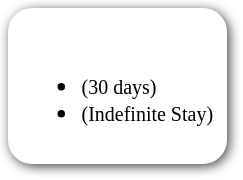<table style=" border-radius:1em; box-shadow: 0.1em 0.1em 0.5em rgba(0,0,0,0.75); background-color: white; border: 1px solid white; padding: 5px;">
<tr style="vertical-align:top;">
<td><br><ul><li> <small>(30 days)</small></li><li> <small>(Indefinite Stay)</small></li></ul></td>
</tr>
</table>
